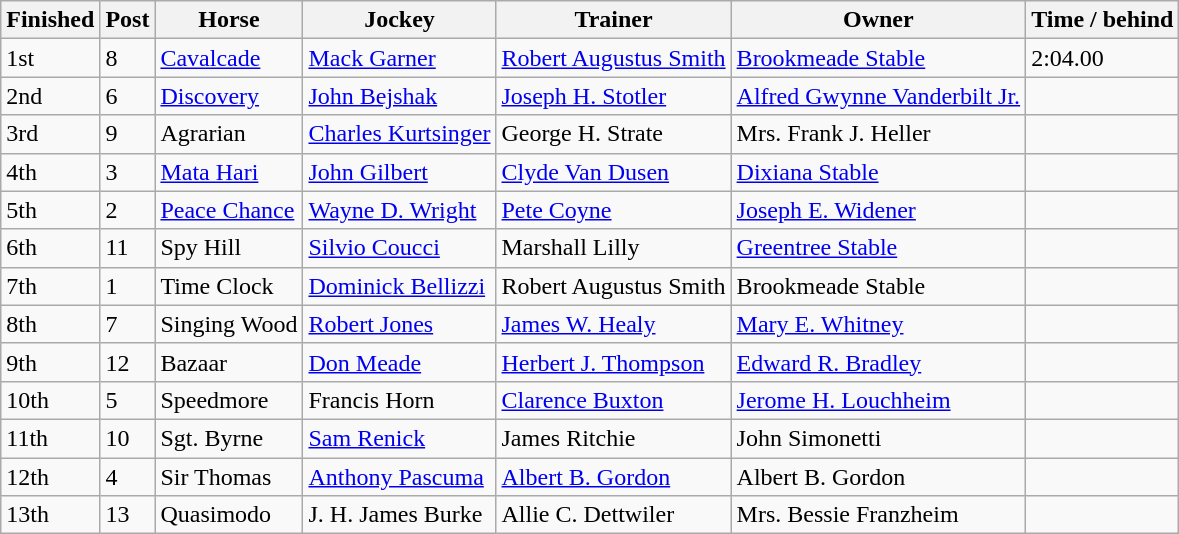<table class="wikitable">
<tr>
<th>Finished</th>
<th>Post</th>
<th>Horse</th>
<th>Jockey</th>
<th>Trainer</th>
<th>Owner</th>
<th>Time / behind</th>
</tr>
<tr>
<td>1st</td>
<td>8</td>
<td><a href='#'>Cavalcade</a></td>
<td><a href='#'>Mack Garner</a></td>
<td><a href='#'>Robert Augustus Smith</a></td>
<td><a href='#'>Brookmeade Stable</a></td>
<td>2:04.00</td>
</tr>
<tr>
<td>2nd</td>
<td>6</td>
<td><a href='#'>Discovery</a></td>
<td><a href='#'>John Bejshak</a></td>
<td><a href='#'>Joseph H. Stotler</a></td>
<td><a href='#'>Alfred Gwynne Vanderbilt Jr.</a></td>
<td></td>
</tr>
<tr>
<td>3rd</td>
<td>9</td>
<td>Agrarian</td>
<td><a href='#'>Charles Kurtsinger</a></td>
<td>George H. Strate</td>
<td>Mrs. Frank J. Heller</td>
<td></td>
</tr>
<tr>
<td>4th</td>
<td>3</td>
<td><a href='#'>Mata Hari</a></td>
<td><a href='#'>John Gilbert</a></td>
<td><a href='#'>Clyde Van Dusen</a></td>
<td><a href='#'>Dixiana Stable</a></td>
<td></td>
</tr>
<tr>
<td>5th</td>
<td>2</td>
<td><a href='#'>Peace Chance</a></td>
<td><a href='#'>Wayne D. Wright</a></td>
<td><a href='#'>Pete Coyne</a></td>
<td><a href='#'>Joseph E. Widener</a></td>
<td></td>
</tr>
<tr>
<td>6th</td>
<td>11</td>
<td>Spy Hill</td>
<td><a href='#'>Silvio Coucci</a></td>
<td>Marshall Lilly</td>
<td><a href='#'>Greentree Stable</a></td>
<td></td>
</tr>
<tr>
<td>7th</td>
<td>1</td>
<td>Time Clock</td>
<td><a href='#'>Dominick Bellizzi</a></td>
<td>Robert Augustus Smith</td>
<td>Brookmeade Stable</td>
<td></td>
</tr>
<tr>
<td>8th</td>
<td>7</td>
<td>Singing Wood</td>
<td><a href='#'>Robert Jones</a></td>
<td><a href='#'>James W. Healy</a></td>
<td><a href='#'>Mary E. Whitney</a></td>
<td></td>
</tr>
<tr>
<td>9th</td>
<td>12</td>
<td>Bazaar</td>
<td><a href='#'>Don Meade</a></td>
<td><a href='#'>Herbert J. Thompson</a></td>
<td><a href='#'>Edward R. Bradley</a></td>
<td></td>
</tr>
<tr>
<td>10th</td>
<td>5</td>
<td>Speedmore</td>
<td>Francis Horn</td>
<td><a href='#'>Clarence Buxton</a></td>
<td><a href='#'>Jerome H. Louchheim</a></td>
<td></td>
</tr>
<tr>
<td>11th</td>
<td>10</td>
<td>Sgt. Byrne</td>
<td><a href='#'>Sam Renick</a></td>
<td>James Ritchie</td>
<td>John Simonetti</td>
<td></td>
</tr>
<tr>
<td>12th</td>
<td>4</td>
<td>Sir Thomas</td>
<td><a href='#'>Anthony Pascuma</a></td>
<td><a href='#'>Albert B. Gordon</a></td>
<td>Albert B. Gordon</td>
<td></td>
</tr>
<tr>
<td>13th</td>
<td>13</td>
<td>Quasimodo</td>
<td>J. H. James Burke</td>
<td>Allie C. Dettwiler</td>
<td>Mrs. Bessie Franzheim</td>
<td></td>
</tr>
</table>
